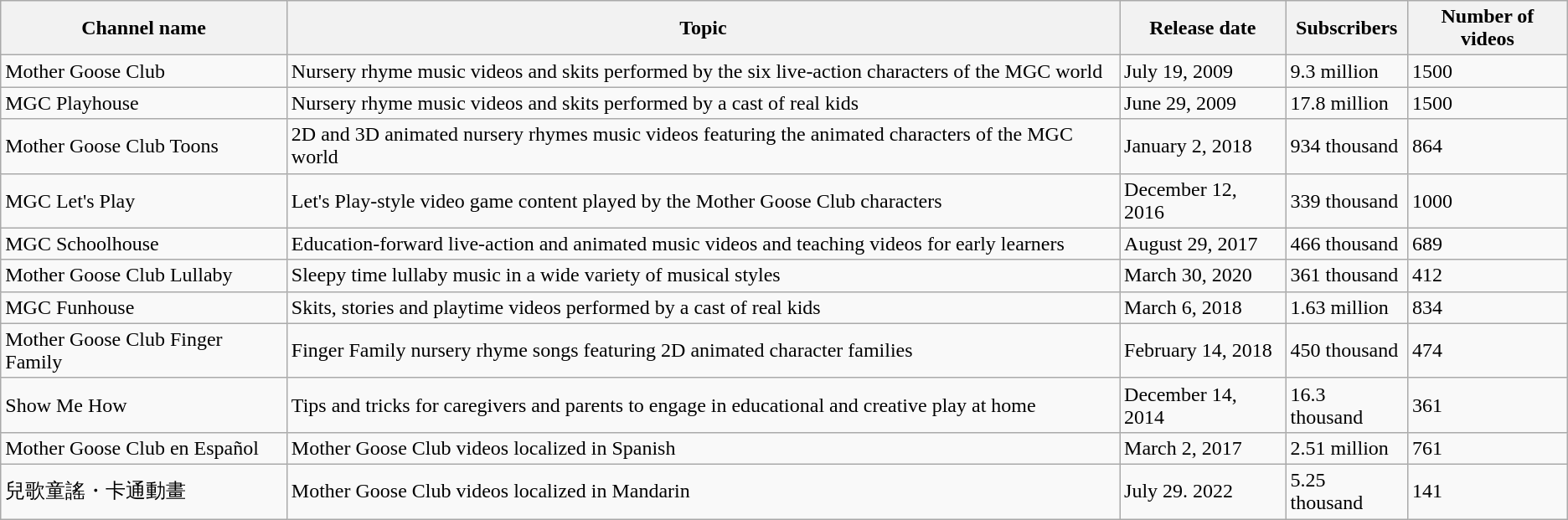<table class="wikitable">
<tr>
<th>Channel name</th>
<th>Topic</th>
<th>Release date</th>
<th>Subscribers</th>
<th>Number of videos</th>
</tr>
<tr>
<td>Mother Goose Club</td>
<td>Nursery rhyme music videos and skits performed by the six live-action characters of the MGC world</td>
<td>July 19, 2009</td>
<td>9.3 million</td>
<td>1500</td>
</tr>
<tr>
<td>MGC Playhouse</td>
<td>Nursery rhyme music videos and skits performed by a cast of real kids</td>
<td>June 29, 2009</td>
<td>17.8 million</td>
<td>1500</td>
</tr>
<tr>
<td>Mother Goose Club Toons</td>
<td>2D and 3D animated nursery rhymes music videos featuring the animated characters of the MGC world</td>
<td>January 2, 2018</td>
<td>934 thousand</td>
<td>864</td>
</tr>
<tr>
<td>MGC Let's Play</td>
<td>Let's Play-style video game content played by the Mother Goose Club characters</td>
<td>December 12, 2016</td>
<td>339 thousand</td>
<td>1000</td>
</tr>
<tr>
<td>MGC Schoolhouse</td>
<td>Education-forward live-action and animated music videos and teaching videos for early learners</td>
<td>August 29, 2017</td>
<td>466 thousand</td>
<td>689</td>
</tr>
<tr>
<td>Mother Goose Club Lullaby</td>
<td>Sleepy time lullaby music in a wide variety of musical styles</td>
<td>March 30, 2020</td>
<td>361 thousand</td>
<td>412</td>
</tr>
<tr>
<td>MGC Funhouse</td>
<td>Skits, stories and playtime videos performed by a cast of real kids</td>
<td>March 6, 2018</td>
<td>1.63 million</td>
<td>834</td>
</tr>
<tr>
<td>Mother Goose Club Finger Family</td>
<td>Finger Family nursery rhyme songs featuring 2D animated character families</td>
<td>February 14, 2018</td>
<td>450 thousand</td>
<td>474</td>
</tr>
<tr>
<td>Show Me How</td>
<td>Tips and tricks for caregivers and parents to engage in educational and creative play at home</td>
<td>December 14, 2014</td>
<td>16.3 thousand</td>
<td>361</td>
</tr>
<tr>
<td>Mother Goose Club en Español</td>
<td>Mother Goose Club videos localized in Spanish</td>
<td>March 2, 2017</td>
<td>2.51 million</td>
<td>761</td>
</tr>
<tr>
<td 小伊普童謠>兒歌童謠・卡通動畫</td>
<td>Mother Goose Club videos localized in Mandarin</td>
<td>July 29. 2022</td>
<td>5.25 thousand</td>
<td>141</td>
</tr>
</table>
